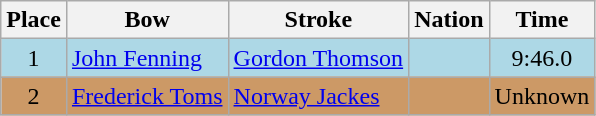<table class=wikitable>
<tr>
<th>Place</th>
<th>Bow</th>
<th>Stroke</th>
<th>Nation</th>
<th>Time</th>
</tr>
<tr bgcolor=lightblue>
<td align=center>1</td>
<td><a href='#'>John Fenning</a></td>
<td><a href='#'>Gordon Thomson</a></td>
<td></td>
<td align=center>9:46.0</td>
</tr>
<tr bgcolor=cc9966>
<td align=center>2</td>
<td><a href='#'>Frederick Toms</a></td>
<td><a href='#'>Norway Jackes</a></td>
<td></td>
<td align=center>Unknown</td>
</tr>
</table>
